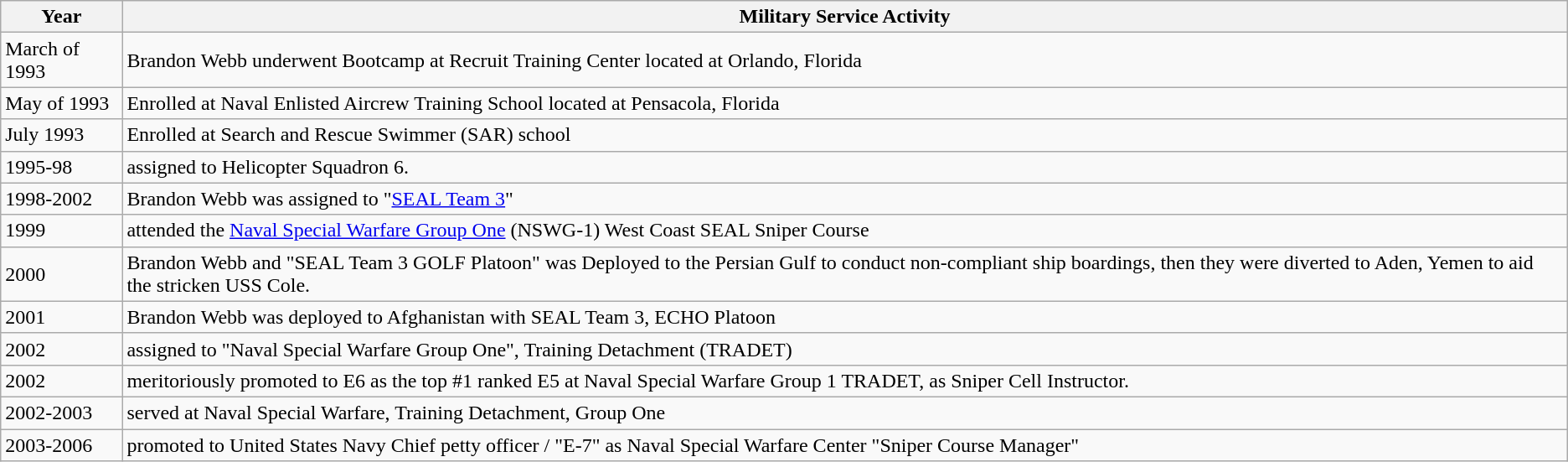<table class="wikitable">
<tr>
<th>Year</th>
<th>Military Service Activity</th>
</tr>
<tr>
<td>March of 1993</td>
<td>Brandon Webb underwent Bootcamp at Recruit Training Center located at Orlando, Florida</td>
</tr>
<tr>
<td>May of 1993</td>
<td>Enrolled at Naval Enlisted Aircrew Training School located at Pensacola, Florida</td>
</tr>
<tr>
<td>July 1993</td>
<td>Enrolled at Search and Rescue Swimmer (SAR) school</td>
</tr>
<tr>
<td>1995-98</td>
<td>assigned to Helicopter Squadron 6.</td>
</tr>
<tr>
<td>1998-2002</td>
<td>Brandon Webb was assigned to "<a href='#'>SEAL Team 3</a>"</td>
</tr>
<tr>
<td>1999</td>
<td>attended the <a href='#'>Naval Special Warfare Group One</a> (NSWG-1) West Coast SEAL Sniper Course</td>
</tr>
<tr>
<td>2000</td>
<td>Brandon Webb and "SEAL Team 3 GOLF Platoon" was Deployed to the Persian Gulf to conduct non-compliant ship boardings, then they were diverted to Aden, Yemen to aid the stricken USS Cole.</td>
</tr>
<tr>
<td>2001</td>
<td>Brandon Webb was deployed to Afghanistan with SEAL Team 3, ECHO Platoon</td>
</tr>
<tr>
<td>2002</td>
<td>assigned to "Naval Special Warfare Group One", Training Detachment (TRADET)</td>
</tr>
<tr>
<td>2002</td>
<td>meritoriously promoted to E6 as the top #1 ranked E5 at Naval Special Warfare Group 1 TRADET, as Sniper Cell Instructor.</td>
</tr>
<tr>
<td>2002-2003</td>
<td>served at Naval Special Warfare, Training Detachment, Group One</td>
</tr>
<tr>
<td>2003-2006</td>
<td>promoted to United States Navy Chief petty officer / "E-7" as Naval Special Warfare Center "Sniper Course Manager"</td>
</tr>
</table>
